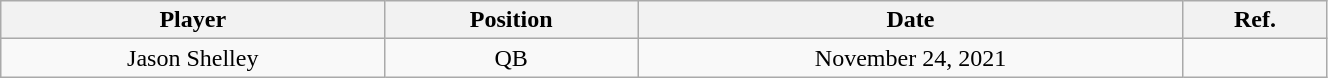<table class="wikitable" style="width: 70%;text-align: center;">
<tr>
<th style=>Player</th>
<th style=>Position</th>
<th style=>Date</th>
<th style=>Ref.</th>
</tr>
<tr align="center">
<td>Jason Shelley</td>
<td>QB</td>
<td>November 24, 2021</td>
<td></td>
</tr>
</table>
